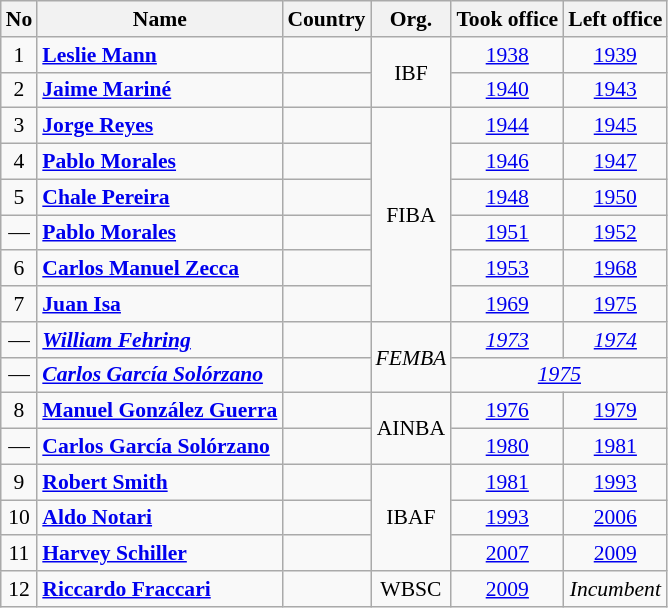<table class="wikitable" style="font-size:90%; text-align:center;">
<tr>
<th>No</th>
<th>Name</th>
<th>Country</th>
<th>Org.</th>
<th>Took office</th>
<th>Left office</th>
</tr>
<tr>
<td>1</td>
<td align="left"><strong><a href='#'>Leslie Mann</a></strong></td>
<td align="left"></td>
<td rowspan=2>IBF</td>
<td><a href='#'>1938</a></td>
<td><a href='#'>1939</a></td>
</tr>
<tr>
<td>2</td>
<td align="left"><strong><a href='#'>Jaime Mariné</a></strong></td>
<td align="left"></td>
<td><a href='#'>1940</a></td>
<td><a href='#'>1943</a></td>
</tr>
<tr>
<td>3</td>
<td align="left"><strong><a href='#'>Jorge Reyes</a></strong></td>
<td align="left"></td>
<td rowspan=6>FIBA</td>
<td><a href='#'>1944</a></td>
<td><a href='#'>1945</a></td>
</tr>
<tr>
<td>4</td>
<td align="left"><strong><a href='#'>Pablo Morales</a></strong></td>
<td align="left"></td>
<td><a href='#'>1946</a></td>
<td><a href='#'>1947</a></td>
</tr>
<tr>
<td>5</td>
<td align="left"><strong><a href='#'>Chale Pereira</a></strong></td>
<td align="left"></td>
<td><a href='#'>1948</a></td>
<td><a href='#'>1950</a></td>
</tr>
<tr>
<td>—</td>
<td align="left"><strong><a href='#'>Pablo Morales</a></strong></td>
<td align="left"></td>
<td><a href='#'>1951</a></td>
<td><a href='#'>1952</a></td>
</tr>
<tr>
<td>6</td>
<td align="left"><strong><a href='#'>Carlos Manuel Zecca</a></strong></td>
<td align="left"></td>
<td><a href='#'>1953</a></td>
<td><a href='#'>1968</a></td>
</tr>
<tr>
<td>7</td>
<td align="left"><strong><a href='#'>Juan Isa</a></strong></td>
<td align="left"></td>
<td><a href='#'>1969</a></td>
<td><a href='#'>1975</a></td>
</tr>
<tr>
<td>—</td>
<td align="left"><strong><em><a href='#'>William Fehring</a></em></strong></td>
<td align="left"><em></em></td>
<td rowspan=2><em>FEMBA</em> </td>
<td><em><a href='#'>1973</a></em></td>
<td><em><a href='#'>1974</a></em></td>
</tr>
<tr>
<td>—</td>
<td align="left"><strong><em><a href='#'>Carlos García Solórzano</a></em></strong></td>
<td align="left"><em></em></td>
<td colspan=2><em><a href='#'>1975</a></em></td>
</tr>
<tr>
<td>8</td>
<td align="left"><strong><a href='#'>Manuel González Guerra</a></strong></td>
<td align="left"></td>
<td rowspan=2>AINBA</td>
<td><a href='#'>1976</a></td>
<td><a href='#'>1979</a></td>
</tr>
<tr>
<td>—</td>
<td align="left"><strong><a href='#'>Carlos García Solórzano</a></strong> </td>
<td align="left"></td>
<td><a href='#'>1980</a></td>
<td><a href='#'>1981</a></td>
</tr>
<tr>
<td>9</td>
<td align="left"><strong><a href='#'>Robert Smith</a></strong></td>
<td align="left"></td>
<td rowspan=4>IBAF</td>
<td><a href='#'>1981</a></td>
<td><a href='#'>1993</a></td>
</tr>
<tr>
<td>10</td>
<td align="left"><strong><a href='#'>Aldo Notari</a></strong></td>
<td align="left"></td>
<td><a href='#'>1993</a></td>
<td><a href='#'>2006</a></td>
</tr>
<tr>
<td>11</td>
<td align="left"><strong><a href='#'>Harvey Schiller</a></strong></td>
<td align="left"></td>
<td><a href='#'>2007</a></td>
<td><a href='#'>2009</a></td>
</tr>
<tr>
<td rowspan=2>12</td>
<td rowspan=2  align="left"><strong><a href='#'>Riccardo Fraccari</a></strong></td>
<td rowspan=2  align="left"></td>
<td rowspan=2><a href='#'>2009</a></td>
<td rowspan=2><em>Incumbent</em></td>
</tr>
<tr>
<td>WBSC</td>
</tr>
</table>
